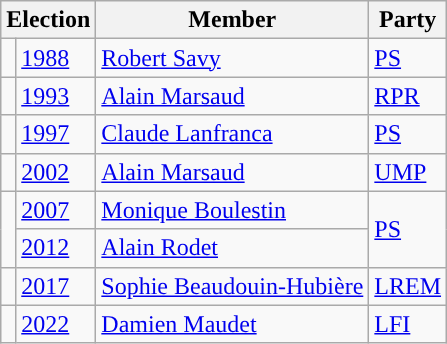<table class="wikitable">
<tr>
<th colspan=2>Election</th>
<th>Member</th>
<th>Party</th>
</tr>
<tr>
<td style="background-color: "></td>
<td><a href='#'>1988</a></td>
<td><a href='#'>Robert Savy</a></td>
<td><a href='#'>PS</a></td>
</tr>
<tr>
<td style="background-color: "></td>
<td><a href='#'>1993</a></td>
<td><a href='#'>Alain Marsaud</a></td>
<td><a href='#'>RPR</a></td>
</tr>
<tr>
<td style="background-color: "></td>
<td><a href='#'>1997</a></td>
<td><a href='#'>Claude Lanfranca</a></td>
<td><a href='#'>PS</a></td>
</tr>
<tr>
<td style="background-color: "></td>
<td><a href='#'>2002</a></td>
<td><a href='#'>Alain Marsaud</a></td>
<td><a href='#'>UMP</a></td>
</tr>
<tr>
<td rowspan="2" style="background-color: "></td>
<td><a href='#'>2007</a></td>
<td><a href='#'>Monique Boulestin</a></td>
<td rowspan="2"><a href='#'>PS</a></td>
</tr>
<tr>
<td><a href='#'>2012</a></td>
<td><a href='#'>Alain Rodet</a></td>
</tr>
<tr>
<td style="background-color: "></td>
<td><a href='#'>2017</a></td>
<td><a href='#'>Sophie Beaudouin-Hubière</a></td>
<td><a href='#'>LREM</a></td>
</tr>
<tr>
<td style="color:inherit;background:"></td>
<td><a href='#'>2022</a></td>
<td><a href='#'>Damien Maudet</a></td>
<td><a href='#'>LFI</a></td>
</tr>
</table>
